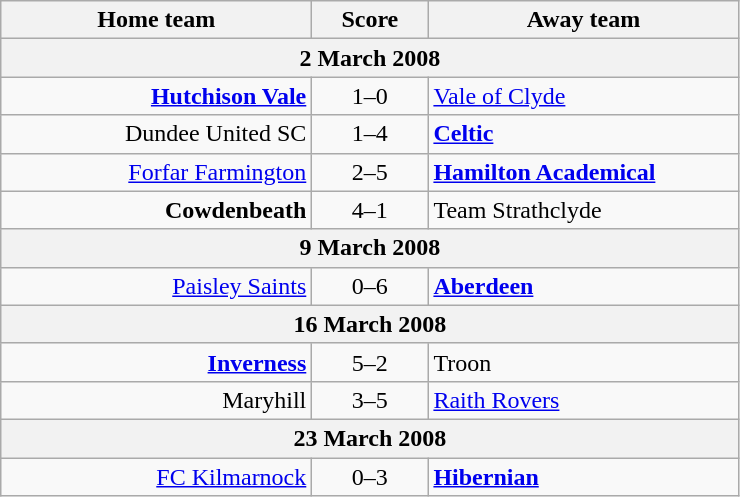<table class="wikitable" style="border-collapse: collapse;">
<tr>
<th align="right" width="200">Home team</th>
<th align="center" width="70">Score</th>
<th align="left" width="200">Away team</th>
</tr>
<tr>
<th colspan="3" align="center">2 March 2008</th>
</tr>
<tr>
<td style="text-align:right;"><strong><a href='#'>Hutchison Vale</a></strong></td>
<td style="text-align:center;">1–0</td>
<td style="text-align:left;"><a href='#'>Vale of Clyde</a></td>
</tr>
<tr>
<td style="text-align:right;">Dundee United SC</td>
<td style="text-align:center;">1–4</td>
<td style="text-align:left;"><strong><a href='#'>Celtic</a></strong></td>
</tr>
<tr>
<td style="text-align:right;"><a href='#'>Forfar Farmington</a></td>
<td style="text-align:center;">2–5</td>
<td style="text-align:left;"><strong><a href='#'>Hamilton Academical</a></strong></td>
</tr>
<tr>
<td style="text-align:right;"><strong>Cowdenbeath</strong></td>
<td style="text-align:center;">4–1</td>
<td style="text-align:left;">Team Strathclyde</td>
</tr>
<tr>
<th colspan="3" align="center">9 March 2008</th>
</tr>
<tr>
<td style="text-align:right;"><a href='#'>Paisley Saints</a></td>
<td style="text-align:center;">0–6</td>
<td style="text-align:left;"><strong><a href='#'>Aberdeen</a></strong></td>
</tr>
<tr>
<th colspan="3" align="center">16 March 2008</th>
</tr>
<tr>
<td style="text-align:right;"><strong><a href='#'>Inverness</a></strong></td>
<td style="text-align:center;">5–2</td>
<td style="text-align:left;">Troon</td>
</tr>
<tr>
<td style="text-align:right;">Maryhill</td>
<td style="text-align:center;">3–5</td>
<td style="text-align:left;"><a href='#'>Raith Rovers</a></td>
</tr>
<tr>
<th colspan="3" align="center">23 March 2008</th>
</tr>
<tr>
<td style="text-align:right;"><a href='#'>FC Kilmarnock</a></td>
<td style="text-align:center;">0–3</td>
<td style="text-align:left;"><strong><a href='#'>Hibernian</a></strong></td>
</tr>
</table>
